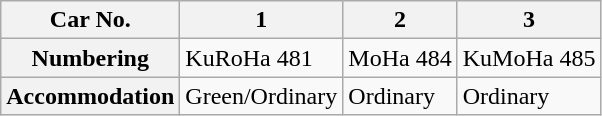<table class="wikitable">
<tr>
<th>Car No.</th>
<th>1</th>
<th>2</th>
<th>3</th>
</tr>
<tr>
<th>Numbering</th>
<td>KuRoHa 481</td>
<td>MoHa 484</td>
<td>KuMoHa 485</td>
</tr>
<tr>
<th>Accommodation</th>
<td>Green/Ordinary</td>
<td>Ordinary</td>
<td>Ordinary</td>
</tr>
</table>
